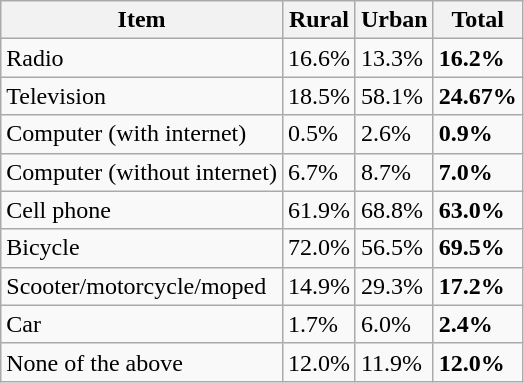<table class="wikitable sortable">
<tr>
<th>Item</th>
<th>Rural</th>
<th>Urban</th>
<th><strong>Total</strong></th>
</tr>
<tr>
<td>Radio</td>
<td>16.6%</td>
<td>13.3%</td>
<td><strong>16.2%</strong></td>
</tr>
<tr>
<td>Television</td>
<td>18.5%</td>
<td>58.1%</td>
<td><strong>24.67%</strong></td>
</tr>
<tr>
<td>Computer (with internet)</td>
<td>0.5%</td>
<td>2.6%</td>
<td><strong>0.9%</strong></td>
</tr>
<tr>
<td>Computer (without internet)</td>
<td>6.7%</td>
<td>8.7%</td>
<td><strong>7.0%</strong></td>
</tr>
<tr>
<td>Cell phone</td>
<td>61.9%</td>
<td>68.8%</td>
<td><strong>63.0%</strong></td>
</tr>
<tr>
<td>Bicycle</td>
<td>72.0%</td>
<td>56.5%</td>
<td><strong>69.5%</strong></td>
</tr>
<tr>
<td>Scooter/motorcycle/moped</td>
<td>14.9%</td>
<td>29.3%</td>
<td><strong>17.2%</strong></td>
</tr>
<tr>
<td>Car</td>
<td>1.7%</td>
<td>6.0%</td>
<td><strong>2.4%</strong></td>
</tr>
<tr>
<td>None of the above</td>
<td>12.0%</td>
<td>11.9%</td>
<td><strong>12.0%</strong></td>
</tr>
</table>
